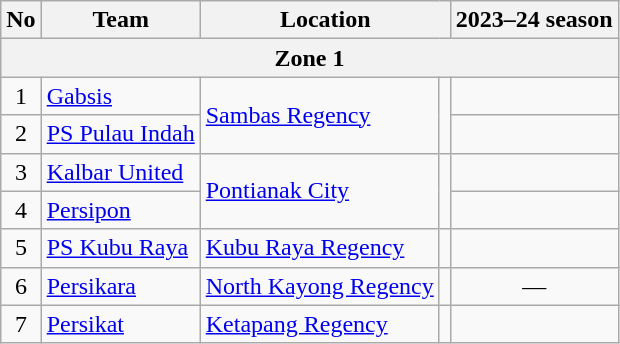<table class="wikitable sortable" style="font-size:100%;">
<tr>
<th>No</th>
<th>Team</th>
<th colspan="2">Location</th>
<th>2023–24 season</th>
</tr>
<tr>
<th Colspan="5">Zone 1</th>
</tr>
<tr>
<td align="center">1</td>
<td><a href='#'>Gabsis</a></td>
<td rowspan="2"><a href='#'>Sambas Regency</a></td>
<td rowspan="2"></td>
<td align="center"></td>
</tr>
<tr>
<td align="center">2</td>
<td><a href='#'>PS Pulau Indah</a></td>
<td align="center"></td>
</tr>
<tr>
<td align="center">3</td>
<td><a href='#'>Kalbar United</a></td>
<td rowspan="2"><a href='#'>Pontianak City</a></td>
<td rowspan="2"></td>
<td align="center"></td>
</tr>
<tr>
<td align="center">4</td>
<td><a href='#'>Persipon</a></td>
<td align="center"></td>
</tr>
<tr>
<td align="center">5</td>
<td><a href='#'>PS Kubu Raya</a></td>
<td><a href='#'>Kubu Raya Regency</a></td>
<td></td>
<td align="center"></td>
</tr>
<tr>
<td align="center">6</td>
<td><a href='#'>Persikara</a></td>
<td><a href='#'>North Kayong Regency</a></td>
<td></td>
<td align="center">—</td>
</tr>
<tr>
<td align="center">7</td>
<td><a href='#'>Persikat</a></td>
<td><a href='#'>Ketapang Regency</a></td>
<td></td>
<td align="center"></td>
</tr>
</table>
